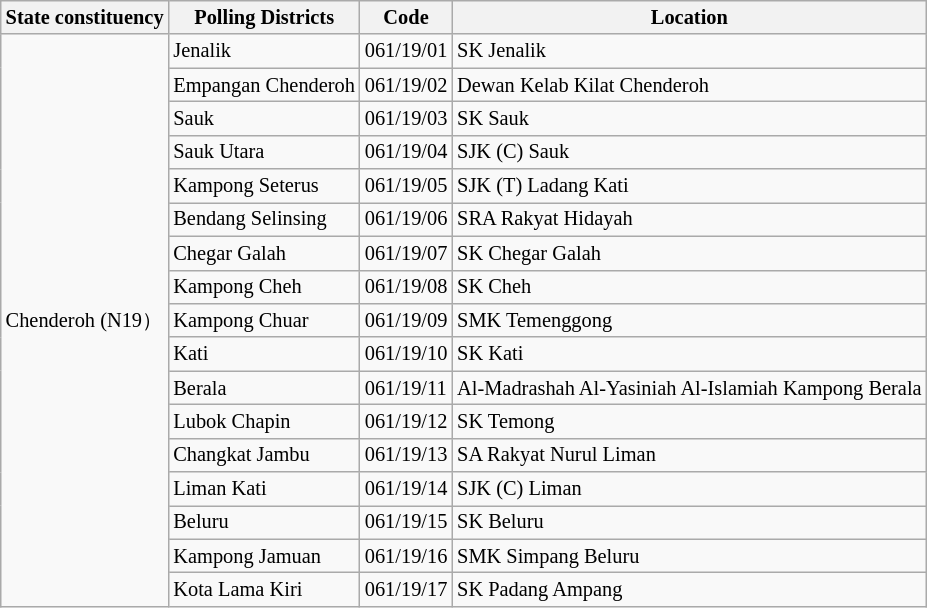<table class="wikitable sortable mw-collapsible" style="white-space:nowrap;font-size:85%">
<tr>
<th>State constituency</th>
<th>Polling Districts</th>
<th>Code</th>
<th>Location</th>
</tr>
<tr>
<td rowspan="17">Chenderoh (N19）</td>
<td>Jenalik</td>
<td>061/19/01</td>
<td>SK Jenalik</td>
</tr>
<tr>
<td>Empangan Chenderoh</td>
<td>061/19/02</td>
<td>Dewan Kelab Kilat Chenderoh</td>
</tr>
<tr>
<td>Sauk</td>
<td>061/19/03</td>
<td>SK Sauk</td>
</tr>
<tr>
<td>Sauk Utara</td>
<td>061/19/04</td>
<td>SJK (C) Sauk</td>
</tr>
<tr>
<td>Kampong Seterus</td>
<td>061/19/05</td>
<td>SJK (T) Ladang Kati</td>
</tr>
<tr>
<td>Bendang Selinsing</td>
<td>061/19/06</td>
<td>SRA Rakyat Hidayah</td>
</tr>
<tr>
<td>Chegar Galah</td>
<td>061/19/07</td>
<td>SK Chegar Galah</td>
</tr>
<tr>
<td>Kampong Cheh</td>
<td>061/19/08</td>
<td>SK Cheh</td>
</tr>
<tr>
<td>Kampong Chuar</td>
<td>061/19/09</td>
<td>SMK Temenggong</td>
</tr>
<tr>
<td>Kati</td>
<td>061/19/10</td>
<td>SK Kati</td>
</tr>
<tr>
<td>Berala</td>
<td>061/19/11</td>
<td>Al-Madrashah Al-Yasiniah Al-Islamiah Kampong Berala</td>
</tr>
<tr>
<td>Lubok Chapin</td>
<td>061/19/12</td>
<td>SK Temong</td>
</tr>
<tr>
<td>Changkat Jambu</td>
<td>061/19/13</td>
<td>SA Rakyat Nurul Liman</td>
</tr>
<tr>
<td>Liman Kati</td>
<td>061/19/14</td>
<td>SJK (C) Liman</td>
</tr>
<tr>
<td>Beluru</td>
<td>061/19/15</td>
<td>SK Beluru</td>
</tr>
<tr>
<td>Kampong Jamuan</td>
<td>061/19/16</td>
<td>SMK Simpang Beluru</td>
</tr>
<tr>
<td>Kota Lama Kiri</td>
<td>061/19/17</td>
<td>SK Padang Ampang</td>
</tr>
</table>
